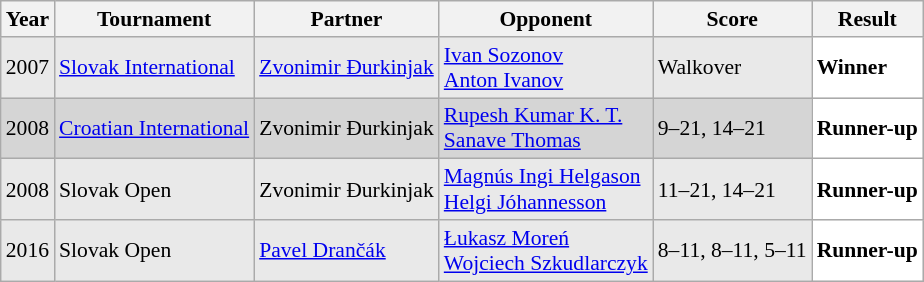<table class="sortable wikitable" style="font-size: 90%;">
<tr>
<th>Year</th>
<th>Tournament</th>
<th>Partner</th>
<th>Opponent</th>
<th>Score</th>
<th>Result</th>
</tr>
<tr style="background:#E9E9E9">
<td align="center">2007</td>
<td align="left"><a href='#'>Slovak International</a></td>
<td align="left"> <a href='#'>Zvonimir Đurkinjak</a></td>
<td align="left"> <a href='#'>Ivan Sozonov</a> <br>  <a href='#'>Anton Ivanov</a></td>
<td align="left">Walkover</td>
<td style="text-align:left; background:white"> <strong>Winner</strong></td>
</tr>
<tr style="background:#D5D5D5">
<td align="center">2008</td>
<td align="left"><a href='#'>Croatian International</a></td>
<td align="left"> Zvonimir Đurkinjak</td>
<td align="left"> <a href='#'>Rupesh Kumar K. T.</a><br> <a href='#'>Sanave Thomas</a></td>
<td align="left">9–21, 14–21</td>
<td style="text-align:left; background:white"> <strong>Runner-up</strong></td>
</tr>
<tr style="background:#E9E9E9">
<td align="center">2008</td>
<td align="left">Slovak Open</td>
<td align="left"> Zvonimir Đurkinjak</td>
<td align="left"> <a href='#'>Magnús Ingi Helgason</a><br> <a href='#'>Helgi Jóhannesson</a></td>
<td align="left">11–21, 14–21</td>
<td style="text-align:left; background:white"> <strong>Runner-up</strong></td>
</tr>
<tr style="background:#E9E9E9">
<td align="center">2016</td>
<td align="left">Slovak Open</td>
<td align="left"> <a href='#'>Pavel Drančák</a></td>
<td align="left"> <a href='#'>Łukasz Moreń</a><br> <a href='#'>Wojciech Szkudlarczyk</a></td>
<td align="left">8–11, 8–11, 5–11</td>
<td style="text-align:left; background:white"> <strong>Runner-up</strong></td>
</tr>
</table>
